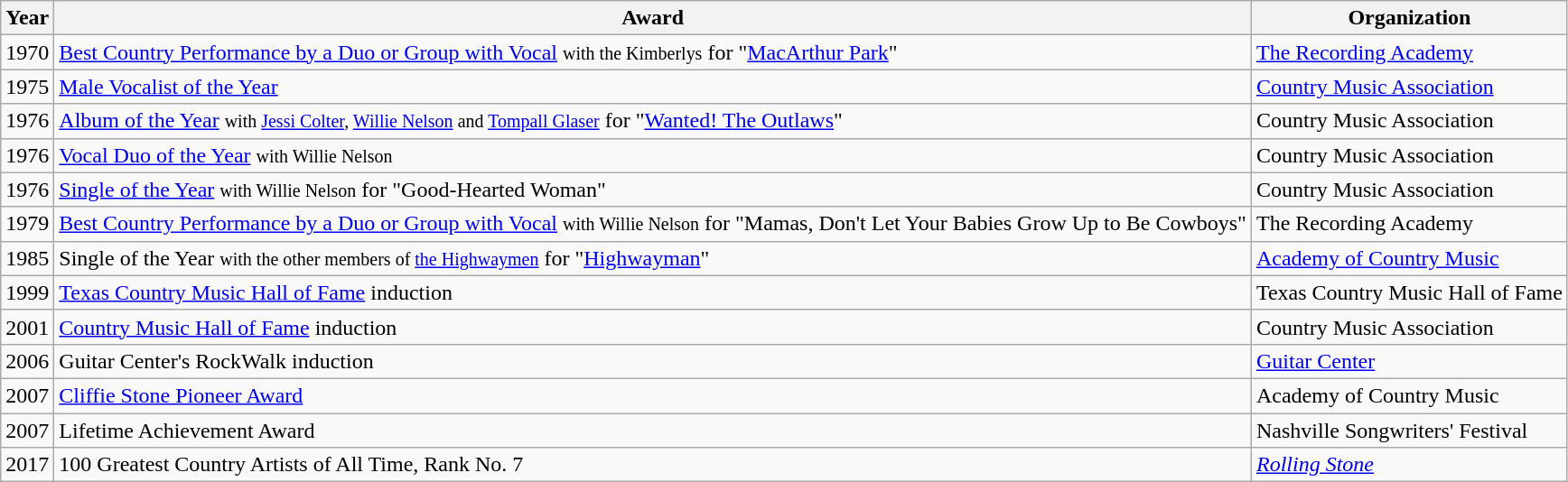<table class="wikitable">
<tr>
<th>Year</th>
<th>Award</th>
<th>Organization</th>
</tr>
<tr>
<td>1970</td>
<td><a href='#'>Best Country Performance by a Duo or Group with Vocal</a> <small>with the Kimberlys</small> for "<a href='#'>MacArthur Park</a>"</td>
<td><a href='#'>The Recording Academy</a></td>
</tr>
<tr>
<td>1975</td>
<td><a href='#'>Male Vocalist of the Year</a></td>
<td><a href='#'>Country Music Association</a></td>
</tr>
<tr>
<td>1976</td>
<td><a href='#'>Album of the Year</a> <small>with <a href='#'>Jessi Colter</a>, <a href='#'>Willie Nelson</a> and <a href='#'>Tompall Glaser</a></small> for "<a href='#'>Wanted! The Outlaws</a>"</td>
<td>Country Music Association</td>
</tr>
<tr>
<td>1976</td>
<td><a href='#'>Vocal Duo of the Year</a> <small>with Willie Nelson</small></td>
<td>Country Music Association</td>
</tr>
<tr>
<td>1976</td>
<td><a href='#'>Single of the Year</a> <small>with Willie Nelson</small> for "Good-Hearted Woman"</td>
<td>Country Music Association</td>
</tr>
<tr>
<td>1979</td>
<td><a href='#'>Best Country Performance by a Duo or Group with Vocal</a> <small>with Willie Nelson</small> for "Mamas, Don't Let Your Babies Grow Up to Be Cowboys"</td>
<td>The Recording Academy</td>
</tr>
<tr>
<td>1985</td>
<td>Single of the Year <small>with the other members of <a href='#'>the Highwaymen</a></small> for "<a href='#'>Highwayman</a>"</td>
<td><a href='#'>Academy of Country Music</a></td>
</tr>
<tr>
<td>1999</td>
<td><a href='#'>Texas Country Music Hall of Fame</a> induction</td>
<td>Texas Country Music Hall of Fame</td>
</tr>
<tr>
<td>2001</td>
<td><a href='#'>Country Music Hall of Fame</a> induction</td>
<td>Country Music Association</td>
</tr>
<tr>
<td>2006</td>
<td>Guitar Center's RockWalk induction</td>
<td><a href='#'>Guitar Center</a></td>
</tr>
<tr>
<td>2007</td>
<td><a href='#'>Cliffie Stone Pioneer Award</a></td>
<td>Academy of Country Music</td>
</tr>
<tr>
<td>2007</td>
<td>Lifetime Achievement Award</td>
<td>Nashville Songwriters' Festival</td>
</tr>
<tr>
<td>2017</td>
<td>100 Greatest Country Artists of All Time, Rank No. 7</td>
<td><em><a href='#'>Rolling Stone</a></em></td>
</tr>
</table>
